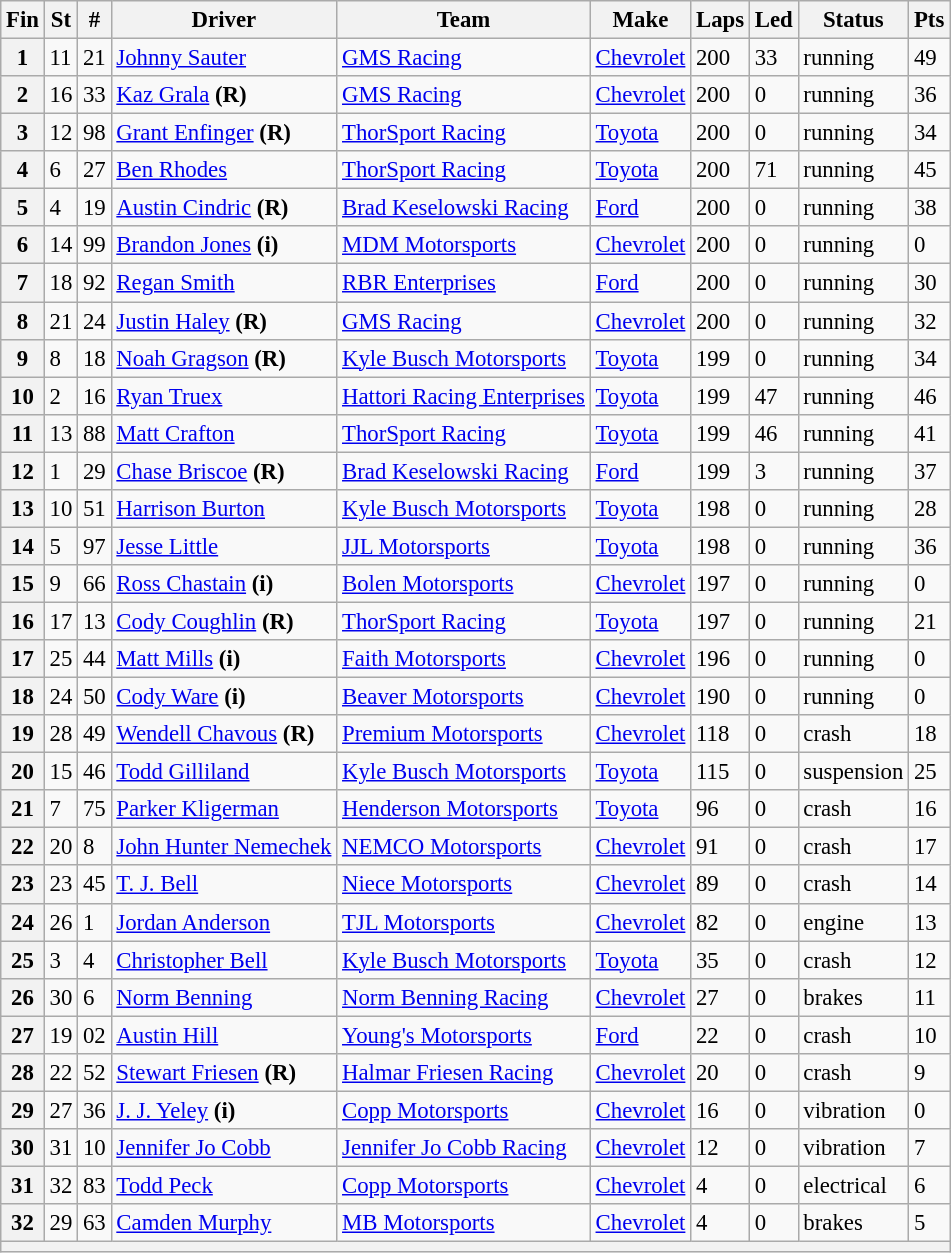<table class="wikitable" style="font-size:95%">
<tr>
<th>Fin</th>
<th>St</th>
<th>#</th>
<th>Driver</th>
<th>Team</th>
<th>Make</th>
<th>Laps</th>
<th>Led</th>
<th>Status</th>
<th>Pts</th>
</tr>
<tr>
<th>1</th>
<td>11</td>
<td>21</td>
<td><a href='#'>Johnny Sauter</a></td>
<td><a href='#'>GMS Racing</a></td>
<td><a href='#'>Chevrolet</a></td>
<td>200</td>
<td>33</td>
<td>running</td>
<td>49</td>
</tr>
<tr>
<th>2</th>
<td>16</td>
<td>33</td>
<td><a href='#'>Kaz Grala</a> <strong>(R)</strong></td>
<td><a href='#'>GMS Racing</a></td>
<td><a href='#'>Chevrolet</a></td>
<td>200</td>
<td>0</td>
<td>running</td>
<td>36</td>
</tr>
<tr>
<th>3</th>
<td>12</td>
<td>98</td>
<td><a href='#'>Grant Enfinger</a> <strong>(R)</strong></td>
<td><a href='#'>ThorSport Racing</a></td>
<td><a href='#'>Toyota</a></td>
<td>200</td>
<td>0</td>
<td>running</td>
<td>34</td>
</tr>
<tr>
<th>4</th>
<td>6</td>
<td>27</td>
<td><a href='#'>Ben Rhodes</a></td>
<td><a href='#'>ThorSport Racing</a></td>
<td><a href='#'>Toyota</a></td>
<td>200</td>
<td>71</td>
<td>running</td>
<td>45</td>
</tr>
<tr>
<th>5</th>
<td>4</td>
<td>19</td>
<td><a href='#'>Austin Cindric</a> <strong>(R)</strong></td>
<td><a href='#'>Brad Keselowski Racing</a></td>
<td><a href='#'>Ford</a></td>
<td>200</td>
<td>0</td>
<td>running</td>
<td>38</td>
</tr>
<tr>
<th>6</th>
<td>14</td>
<td>99</td>
<td><a href='#'>Brandon Jones</a> <strong>(i)</strong></td>
<td><a href='#'>MDM Motorsports</a></td>
<td><a href='#'>Chevrolet</a></td>
<td>200</td>
<td>0</td>
<td>running</td>
<td>0</td>
</tr>
<tr>
<th>7</th>
<td>18</td>
<td>92</td>
<td><a href='#'>Regan Smith</a></td>
<td><a href='#'>RBR Enterprises</a></td>
<td><a href='#'>Ford</a></td>
<td>200</td>
<td>0</td>
<td>running</td>
<td>30</td>
</tr>
<tr>
<th>8</th>
<td>21</td>
<td>24</td>
<td><a href='#'>Justin Haley</a> <strong>(R)</strong></td>
<td><a href='#'>GMS Racing</a></td>
<td><a href='#'>Chevrolet</a></td>
<td>200</td>
<td>0</td>
<td>running</td>
<td>32</td>
</tr>
<tr>
<th>9</th>
<td>8</td>
<td>18</td>
<td><a href='#'>Noah Gragson</a> <strong>(R)</strong></td>
<td><a href='#'>Kyle Busch Motorsports</a></td>
<td><a href='#'>Toyota</a></td>
<td>199</td>
<td>0</td>
<td>running</td>
<td>34</td>
</tr>
<tr>
<th>10</th>
<td>2</td>
<td>16</td>
<td><a href='#'>Ryan Truex</a></td>
<td><a href='#'>Hattori Racing Enterprises</a></td>
<td><a href='#'>Toyota</a></td>
<td>199</td>
<td>47</td>
<td>running</td>
<td>46</td>
</tr>
<tr>
<th>11</th>
<td>13</td>
<td>88</td>
<td><a href='#'>Matt Crafton</a></td>
<td><a href='#'>ThorSport Racing</a></td>
<td><a href='#'>Toyota</a></td>
<td>199</td>
<td>46</td>
<td>running</td>
<td>41</td>
</tr>
<tr>
<th>12</th>
<td>1</td>
<td>29</td>
<td><a href='#'>Chase Briscoe</a> <strong>(R)</strong></td>
<td><a href='#'>Brad Keselowski Racing</a></td>
<td><a href='#'>Ford</a></td>
<td>199</td>
<td>3</td>
<td>running</td>
<td>37</td>
</tr>
<tr>
<th>13</th>
<td>10</td>
<td>51</td>
<td><a href='#'>Harrison Burton</a></td>
<td><a href='#'>Kyle Busch Motorsports</a></td>
<td><a href='#'>Toyota</a></td>
<td>198</td>
<td>0</td>
<td>running</td>
<td>28</td>
</tr>
<tr>
<th>14</th>
<td>5</td>
<td>97</td>
<td><a href='#'>Jesse Little</a></td>
<td><a href='#'>JJL Motorsports</a></td>
<td><a href='#'>Toyota</a></td>
<td>198</td>
<td>0</td>
<td>running</td>
<td>36</td>
</tr>
<tr>
<th>15</th>
<td>9</td>
<td>66</td>
<td><a href='#'>Ross Chastain</a> <strong>(i)</strong></td>
<td><a href='#'>Bolen Motorsports</a></td>
<td><a href='#'>Chevrolet</a></td>
<td>197</td>
<td>0</td>
<td>running</td>
<td>0</td>
</tr>
<tr>
<th>16</th>
<td>17</td>
<td>13</td>
<td><a href='#'>Cody Coughlin</a> <strong>(R)</strong></td>
<td><a href='#'>ThorSport Racing</a></td>
<td><a href='#'>Toyota</a></td>
<td>197</td>
<td>0</td>
<td>running</td>
<td>21</td>
</tr>
<tr>
<th>17</th>
<td>25</td>
<td>44</td>
<td><a href='#'>Matt Mills</a> <strong>(i)</strong></td>
<td><a href='#'>Faith Motorsports</a></td>
<td><a href='#'>Chevrolet</a></td>
<td>196</td>
<td>0</td>
<td>running</td>
<td>0</td>
</tr>
<tr>
<th>18</th>
<td>24</td>
<td>50</td>
<td><a href='#'>Cody Ware</a> <strong>(i)</strong></td>
<td><a href='#'>Beaver Motorsports</a></td>
<td><a href='#'>Chevrolet</a></td>
<td>190</td>
<td>0</td>
<td>running</td>
<td>0</td>
</tr>
<tr>
<th>19</th>
<td>28</td>
<td>49</td>
<td><a href='#'>Wendell Chavous</a> <strong>(R)</strong></td>
<td><a href='#'>Premium Motorsports</a></td>
<td><a href='#'>Chevrolet</a></td>
<td>118</td>
<td>0</td>
<td>crash</td>
<td>18</td>
</tr>
<tr>
<th>20</th>
<td>15</td>
<td>46</td>
<td><a href='#'>Todd Gilliland</a></td>
<td><a href='#'>Kyle Busch Motorsports</a></td>
<td><a href='#'>Toyota</a></td>
<td>115</td>
<td>0</td>
<td>suspension</td>
<td>25</td>
</tr>
<tr>
<th>21</th>
<td>7</td>
<td>75</td>
<td><a href='#'>Parker Kligerman</a></td>
<td><a href='#'>Henderson Motorsports</a></td>
<td><a href='#'>Toyota</a></td>
<td>96</td>
<td>0</td>
<td>crash</td>
<td>16</td>
</tr>
<tr>
<th>22</th>
<td>20</td>
<td>8</td>
<td><a href='#'>John Hunter Nemechek</a></td>
<td><a href='#'>NEMCO Motorsports</a></td>
<td><a href='#'>Chevrolet</a></td>
<td>91</td>
<td>0</td>
<td>crash</td>
<td>17</td>
</tr>
<tr>
<th>23</th>
<td>23</td>
<td>45</td>
<td><a href='#'>T. J. Bell</a></td>
<td><a href='#'>Niece Motorsports</a></td>
<td><a href='#'>Chevrolet</a></td>
<td>89</td>
<td>0</td>
<td>crash</td>
<td>14</td>
</tr>
<tr>
<th>24</th>
<td>26</td>
<td>1</td>
<td><a href='#'>Jordan Anderson</a></td>
<td><a href='#'>TJL Motorsports</a></td>
<td><a href='#'>Chevrolet</a></td>
<td>82</td>
<td>0</td>
<td>engine</td>
<td>13</td>
</tr>
<tr>
<th>25</th>
<td>3</td>
<td>4</td>
<td><a href='#'>Christopher Bell</a></td>
<td><a href='#'>Kyle Busch Motorsports</a></td>
<td><a href='#'>Toyota</a></td>
<td>35</td>
<td>0</td>
<td>crash</td>
<td>12</td>
</tr>
<tr>
<th>26</th>
<td>30</td>
<td>6</td>
<td><a href='#'>Norm Benning</a></td>
<td><a href='#'>Norm Benning Racing</a></td>
<td><a href='#'>Chevrolet</a></td>
<td>27</td>
<td>0</td>
<td>brakes</td>
<td>11</td>
</tr>
<tr>
<th>27</th>
<td>19</td>
<td>02</td>
<td><a href='#'>Austin Hill</a></td>
<td><a href='#'>Young's Motorsports</a></td>
<td><a href='#'>Ford</a></td>
<td>22</td>
<td>0</td>
<td>crash</td>
<td>10</td>
</tr>
<tr>
<th>28</th>
<td>22</td>
<td>52</td>
<td><a href='#'>Stewart Friesen</a> <strong>(R)</strong></td>
<td><a href='#'>Halmar Friesen Racing</a></td>
<td><a href='#'>Chevrolet</a></td>
<td>20</td>
<td>0</td>
<td>crash</td>
<td>9</td>
</tr>
<tr>
<th>29</th>
<td>27</td>
<td>36</td>
<td><a href='#'>J. J. Yeley</a> <strong>(i)</strong></td>
<td><a href='#'>Copp Motorsports</a></td>
<td><a href='#'>Chevrolet</a></td>
<td>16</td>
<td>0</td>
<td>vibration</td>
<td>0</td>
</tr>
<tr>
<th>30</th>
<td>31</td>
<td>10</td>
<td><a href='#'>Jennifer Jo Cobb</a></td>
<td><a href='#'>Jennifer Jo Cobb Racing</a></td>
<td><a href='#'>Chevrolet</a></td>
<td>12</td>
<td>0</td>
<td>vibration</td>
<td>7</td>
</tr>
<tr>
<th>31</th>
<td>32</td>
<td>83</td>
<td><a href='#'>Todd Peck</a></td>
<td><a href='#'>Copp Motorsports</a></td>
<td><a href='#'>Chevrolet</a></td>
<td>4</td>
<td>0</td>
<td>electrical</td>
<td>6</td>
</tr>
<tr>
<th>32</th>
<td>29</td>
<td>63</td>
<td><a href='#'>Camden Murphy</a></td>
<td><a href='#'>MB Motorsports</a></td>
<td><a href='#'>Chevrolet</a></td>
<td>4</td>
<td>0</td>
<td>brakes</td>
<td>5</td>
</tr>
<tr>
<th colspan="10"></th>
</tr>
</table>
